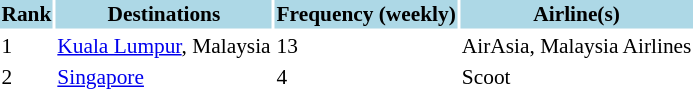<table class="sortable" style="font-size:89%; align=center;">
<tr style="background:lightblue;">
<th>Rank</th>
<th>Destinations</th>
<th>Frequency (weekly)</th>
<th>Airline(s)</th>
</tr>
<tr>
<td>1</td>
<td> <a href='#'>Kuala Lumpur</a>, Malaysia</td>
<td>13</td>
<td>AirAsia, Malaysia Airlines</td>
</tr>
<tr>
<td>2</td>
<td> <a href='#'>Singapore</a></td>
<td>4</td>
<td>Scoot</td>
</tr>
<tr>
</tr>
</table>
